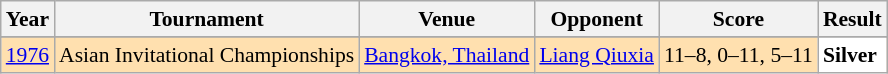<table class="sortable wikitable" style="font-size:90%;">
<tr>
<th>Year</th>
<th>Tournament</th>
<th>Venue</th>
<th>Opponent</th>
<th>Score</th>
<th>Result</th>
</tr>
<tr>
</tr>
<tr style="background:#FFE0AF">
<td align="center"><a href='#'>1976</a></td>
<td align="center">Asian Invitational Championships</td>
<td align="left"><a href='#'>Bangkok, Thailand</a></td>
<td align="left"> <a href='#'>Liang Qiuxia</a></td>
<td align="left">11–8, 0–11, 5–11</td>
<td style="text-align:left; background:white"> <strong>Silver</strong></td>
</tr>
</table>
